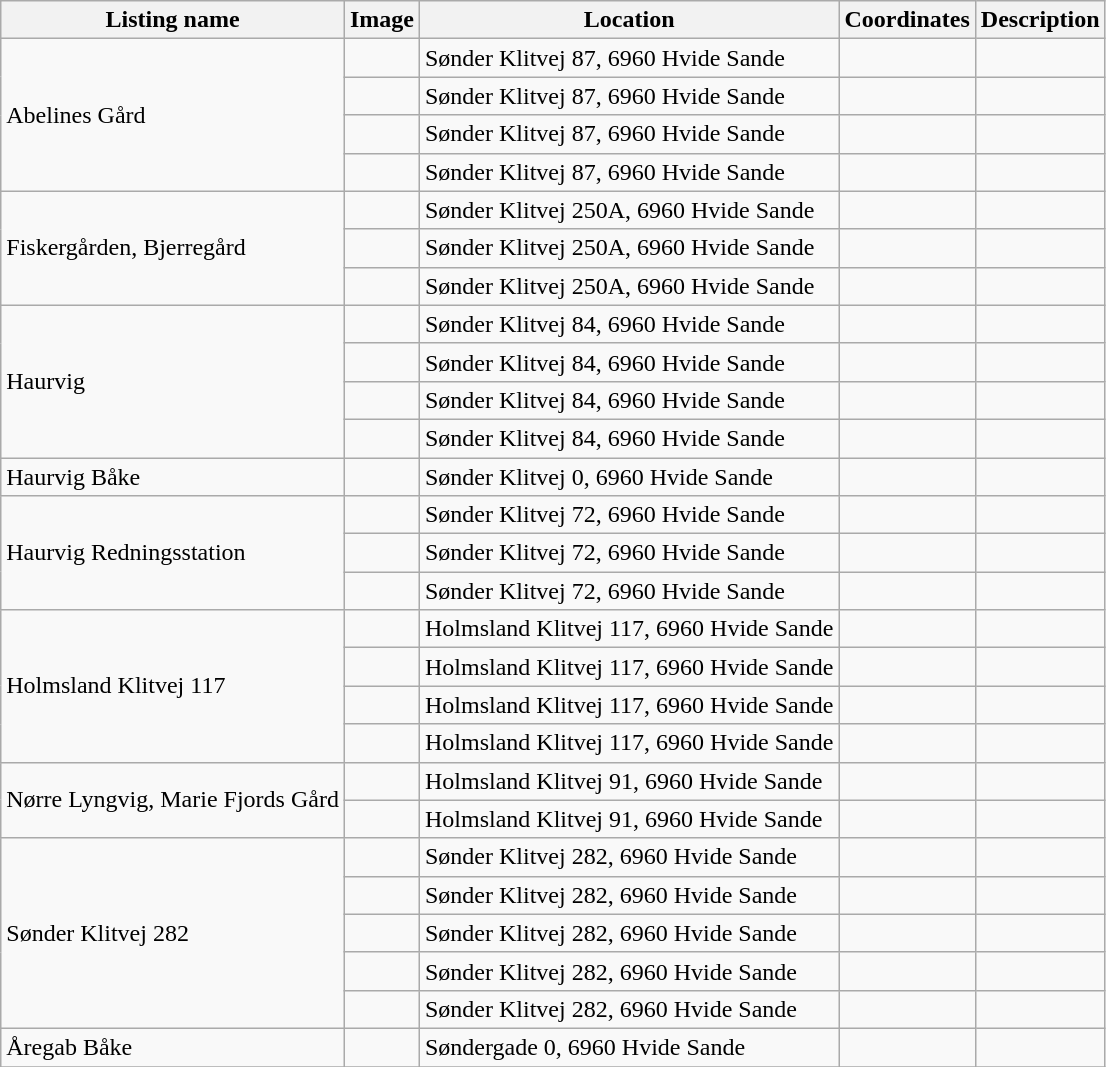<table class="wikitable sortable">
<tr>
<th>Listing name</th>
<th>Image</th>
<th>Location</th>
<th>Coordinates</th>
<th>Description</th>
</tr>
<tr>
<td rowspan="4">Abelines Gård</td>
<td></td>
<td>Sønder Klitvej 87, 6960 Hvide Sande</td>
<td></td>
<td></td>
</tr>
<tr>
<td></td>
<td>Sønder Klitvej 87, 6960 Hvide Sande</td>
<td></td>
<td></td>
</tr>
<tr>
<td></td>
<td>Sønder Klitvej 87, 6960 Hvide Sande</td>
<td></td>
<td></td>
</tr>
<tr>
<td></td>
<td>Sønder Klitvej 87, 6960 Hvide Sande</td>
<td></td>
<td></td>
</tr>
<tr>
<td rowspan="3">Fiskergården, Bjerregård</td>
<td></td>
<td>Sønder Klitvej 250A, 6960 Hvide Sande</td>
<td></td>
<td></td>
</tr>
<tr>
<td></td>
<td>Sønder Klitvej 250A, 6960 Hvide Sande</td>
<td></td>
<td></td>
</tr>
<tr>
<td></td>
<td>Sønder Klitvej 250A, 6960 Hvide Sande</td>
<td></td>
<td></td>
</tr>
<tr>
<td rowspan="4">Haurvig</td>
<td></td>
<td>Sønder Klitvej 84, 6960 Hvide Sande</td>
<td></td>
<td></td>
</tr>
<tr>
<td></td>
<td>Sønder Klitvej 84, 6960 Hvide Sande</td>
<td></td>
<td></td>
</tr>
<tr>
<td></td>
<td>Sønder Klitvej 84, 6960 Hvide Sande</td>
<td></td>
<td></td>
</tr>
<tr>
<td></td>
<td>Sønder Klitvej 84, 6960 Hvide Sande</td>
<td></td>
<td></td>
</tr>
<tr>
<td>Haurvig Båke</td>
<td></td>
<td>Sønder Klitvej 0, 6960 Hvide Sande</td>
<td></td>
<td></td>
</tr>
<tr>
<td rowspan="3">Haurvig Redningsstation</td>
<td></td>
<td>Sønder Klitvej 72, 6960 Hvide Sande</td>
<td></td>
<td></td>
</tr>
<tr>
<td></td>
<td>Sønder Klitvej 72, 6960 Hvide Sande</td>
<td></td>
<td></td>
</tr>
<tr>
<td></td>
<td>Sønder Klitvej 72, 6960 Hvide Sande</td>
<td></td>
<td></td>
</tr>
<tr>
<td rowspan="4">Holmsland Klitvej 117</td>
<td></td>
<td>Holmsland Klitvej 117, 6960 Hvide Sande</td>
<td></td>
<td></td>
</tr>
<tr>
<td></td>
<td>Holmsland Klitvej 117, 6960 Hvide Sande</td>
<td></td>
<td></td>
</tr>
<tr>
<td></td>
<td>Holmsland Klitvej 117, 6960 Hvide Sande</td>
<td></td>
<td></td>
</tr>
<tr>
<td></td>
<td>Holmsland Klitvej 117, 6960 Hvide Sande</td>
<td></td>
<td></td>
</tr>
<tr>
<td rowspan="2">Nørre Lyngvig, Marie Fjords Gård</td>
<td></td>
<td>Holmsland Klitvej 91, 6960 Hvide Sande</td>
<td></td>
<td></td>
</tr>
<tr>
<td></td>
<td>Holmsland Klitvej 91, 6960 Hvide Sande</td>
<td></td>
<td></td>
</tr>
<tr>
<td rowspan="5">Sønder Klitvej 282</td>
<td></td>
<td>Sønder Klitvej 282, 6960 Hvide Sande</td>
<td></td>
<td></td>
</tr>
<tr>
<td></td>
<td>Sønder Klitvej 282, 6960 Hvide Sande</td>
<td></td>
<td></td>
</tr>
<tr>
<td></td>
<td>Sønder Klitvej 282, 6960 Hvide Sande</td>
<td></td>
<td></td>
</tr>
<tr>
<td></td>
<td>Sønder Klitvej 282, 6960 Hvide Sande</td>
<td></td>
<td></td>
</tr>
<tr>
<td></td>
<td>Sønder Klitvej 282, 6960 Hvide Sande</td>
<td></td>
<td></td>
</tr>
<tr>
<td>Åregab Båke</td>
<td></td>
<td>Søndergade 0, 6960 Hvide Sande</td>
<td></td>
<td></td>
</tr>
<tr>
</tr>
</table>
